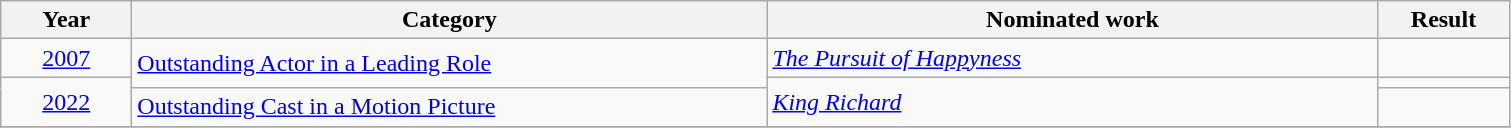<table class=wikitable>
<tr>
<th scope="col" style="width:5em;">Year</th>
<th scope="col" style="width:26em;">Category</th>
<th scope="col" style="width:25em;">Nominated work</th>
<th scope="col" style="width:5em;">Result</th>
</tr>
<tr>
<td style="text-align:center;"><a href='#'>2007</a></td>
<td rowspan=2><a href='#'>Outstanding Actor in a Leading Role</a></td>
<td><em><a href='#'>The Pursuit of Happyness</a></em></td>
<td></td>
</tr>
<tr>
<td style="text-align:center;", rowspan="2"><a href='#'>2022</a></td>
<td rowspan="2"><em><a href='#'>King Richard</a></em></td>
<td></td>
</tr>
<tr>
<td><a href='#'>Outstanding Cast in a Motion Picture</a></td>
<td></td>
</tr>
<tr>
</tr>
</table>
